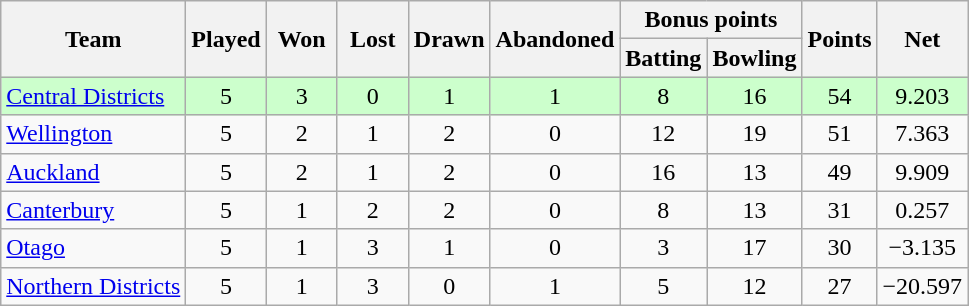<table class="wikitable" style="text-align:center;">
<tr>
<th rowspan="2">Team</th>
<th style="width:40px;" rowspan="2">Played</th>
<th style="width:40px;" rowspan="2">Won</th>
<th style="width:40px;" rowspan="2">Lost</th>
<th style="width:40px;" rowspan="2">Drawn</th>
<th style="width:40px;" rowspan="2">Abandoned</th>
<th style="width:40px;" colspan="2">Bonus points</th>
<th style="width:40px;" rowspan="2">Points</th>
<th style="width:40px;" rowspan="2">Net </th>
</tr>
<tr>
<th style="width:40px;">Batting</th>
<th style="width:40px;">Bowling</th>
</tr>
<tr style="background:#cfc">
<td style="text-align:left;"><a href='#'>Central Districts</a></td>
<td>5</td>
<td>3</td>
<td>0</td>
<td>1</td>
<td>1</td>
<td>8</td>
<td>16</td>
<td>54</td>
<td>9.203</td>
</tr>
<tr>
<td style="text-align:left;"><a href='#'>Wellington</a></td>
<td>5</td>
<td>2</td>
<td>1</td>
<td>2</td>
<td>0</td>
<td>12</td>
<td>19</td>
<td>51</td>
<td>7.363</td>
</tr>
<tr>
<td style="text-align:left;"><a href='#'>Auckland</a></td>
<td>5</td>
<td>2</td>
<td>1</td>
<td>2</td>
<td>0</td>
<td>16</td>
<td>13</td>
<td>49</td>
<td>9.909</td>
</tr>
<tr>
<td style="text-align:left;"><a href='#'>Canterbury</a></td>
<td>5</td>
<td>1</td>
<td>2</td>
<td>2</td>
<td>0</td>
<td>8</td>
<td>13</td>
<td>31</td>
<td>0.257</td>
</tr>
<tr>
<td style="text-align:left;"><a href='#'>Otago</a></td>
<td>5</td>
<td>1</td>
<td>3</td>
<td>1</td>
<td>0</td>
<td>3</td>
<td>17</td>
<td>30</td>
<td>−3.135</td>
</tr>
<tr>
<td style="text-align:left;"><a href='#'>Northern Districts</a></td>
<td>5</td>
<td>1</td>
<td>3</td>
<td>0</td>
<td>1</td>
<td>5</td>
<td>12</td>
<td>27</td>
<td>−20.597</td>
</tr>
</table>
